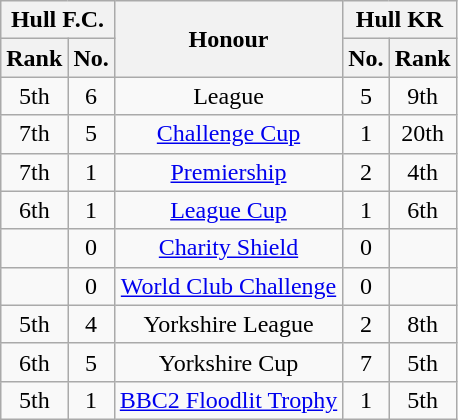<table class="wikitable" style="text-align:center">
<tr>
<th colspan="2">Hull F.C.</th>
<th rowspan="2">Honour</th>
<th colspan="2">Hull KR</th>
</tr>
<tr>
<th>Rank</th>
<th>No.</th>
<th>No.</th>
<th>Rank</th>
</tr>
<tr>
<td>5th</td>
<td>6</td>
<td>League</td>
<td>5</td>
<td>9th</td>
</tr>
<tr>
<td>7th</td>
<td>5</td>
<td><a href='#'>Challenge Cup</a></td>
<td>1</td>
<td>20th</td>
</tr>
<tr>
<td>7th</td>
<td>1</td>
<td><a href='#'>Premiership</a></td>
<td>2</td>
<td>4th</td>
</tr>
<tr>
<td>6th</td>
<td>1</td>
<td><a href='#'>League Cup</a></td>
<td>1</td>
<td>6th</td>
</tr>
<tr>
<td></td>
<td>0</td>
<td><a href='#'>Charity Shield</a></td>
<td>0</td>
<td></td>
</tr>
<tr>
<td></td>
<td>0</td>
<td><a href='#'>World Club Challenge</a></td>
<td>0</td>
<td></td>
</tr>
<tr>
<td>5th</td>
<td>4</td>
<td>Yorkshire League</td>
<td>2</td>
<td>8th</td>
</tr>
<tr>
<td>6th</td>
<td>5</td>
<td>Yorkshire Cup</td>
<td>7</td>
<td>5th</td>
</tr>
<tr>
<td>5th</td>
<td>1</td>
<td><a href='#'>BBC2 Floodlit Trophy</a></td>
<td>1</td>
<td>5th</td>
</tr>
</table>
